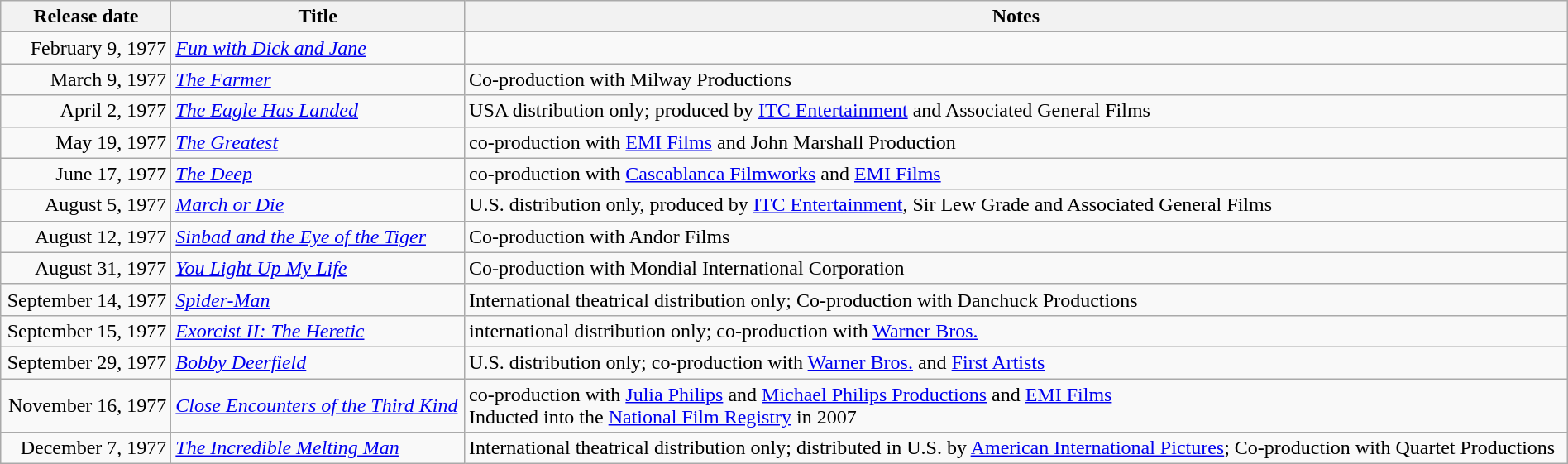<table class="wikitable sortable" style="width:100%;">
<tr>
<th scope="col" style="width:130px;">Release date</th>
<th>Title</th>
<th>Notes</th>
</tr>
<tr>
<td style="text-align:right;">February 9, 1977</td>
<td><em><a href='#'>Fun with Dick and Jane</a></em></td>
<td></td>
</tr>
<tr>
<td style="text-align:right;">March 9, 1977</td>
<td><em><a href='#'>The Farmer</a></em></td>
<td>Co-production with Milway Productions</td>
</tr>
<tr>
<td style="text-align:right;">April 2, 1977</td>
<td><em><a href='#'>The Eagle Has Landed</a></em></td>
<td>USA distribution only; produced by <a href='#'>ITC Entertainment</a> and Associated General Films</td>
</tr>
<tr>
<td style="text-align:right;">May 19, 1977</td>
<td><em><a href='#'>The Greatest</a></em></td>
<td>co-production with <a href='#'>EMI Films</a> and John Marshall Production</td>
</tr>
<tr>
<td style="text-align:right;">June 17, 1977</td>
<td><em><a href='#'>The Deep</a></em></td>
<td>co-production with <a href='#'>Cascablanca Filmworks</a> and <a href='#'>EMI Films</a></td>
</tr>
<tr>
<td style="text-align:right;">August 5, 1977</td>
<td><em><a href='#'>March or Die</a></em></td>
<td>U.S. distribution only, produced by <a href='#'>ITC Entertainment</a>, Sir Lew Grade and Associated General Films</td>
</tr>
<tr>
<td style="text-align:right;">August 12, 1977</td>
<td><em><a href='#'>Sinbad and the Eye of the Tiger</a></em></td>
<td>Co-production with Andor Films</td>
</tr>
<tr>
<td style="text-align:right;">August 31, 1977</td>
<td><em><a href='#'>You Light Up My Life</a></em></td>
<td>Co-production with Mondial International Corporation</td>
</tr>
<tr>
<td style="text-align:right;">September 14, 1977</td>
<td><em><a href='#'>Spider-Man</a></em></td>
<td>International theatrical distribution only; Co-production with Danchuck Productions</td>
</tr>
<tr>
<td style="text-align:right;">September 15, 1977</td>
<td><em><a href='#'>Exorcist II: The Heretic</a></em></td>
<td>international distribution only; co-production with <a href='#'>Warner Bros.</a></td>
</tr>
<tr>
<td style="text-align:right;">September 29, 1977</td>
<td><em><a href='#'>Bobby Deerfield</a></em></td>
<td>U.S. distribution only; co-production with <a href='#'>Warner Bros.</a> and <a href='#'>First Artists</a></td>
</tr>
<tr>
<td style="text-align:right;">November 16, 1977</td>
<td><em><a href='#'>Close Encounters of the Third Kind</a></em></td>
<td>co-production with <a href='#'>Julia Philips</a> and <a href='#'>Michael Philips Productions</a> and <a href='#'>EMI Films</a><br>Inducted into the <a href='#'>National Film Registry</a> in 2007</td>
</tr>
<tr>
<td style="text-align:right;">December 7, 1977</td>
<td><em><a href='#'>The Incredible Melting Man</a></em></td>
<td>International theatrical distribution only; distributed in U.S. by <a href='#'>American International Pictures</a>; Co-production with Quartet Productions</td>
</tr>
</table>
